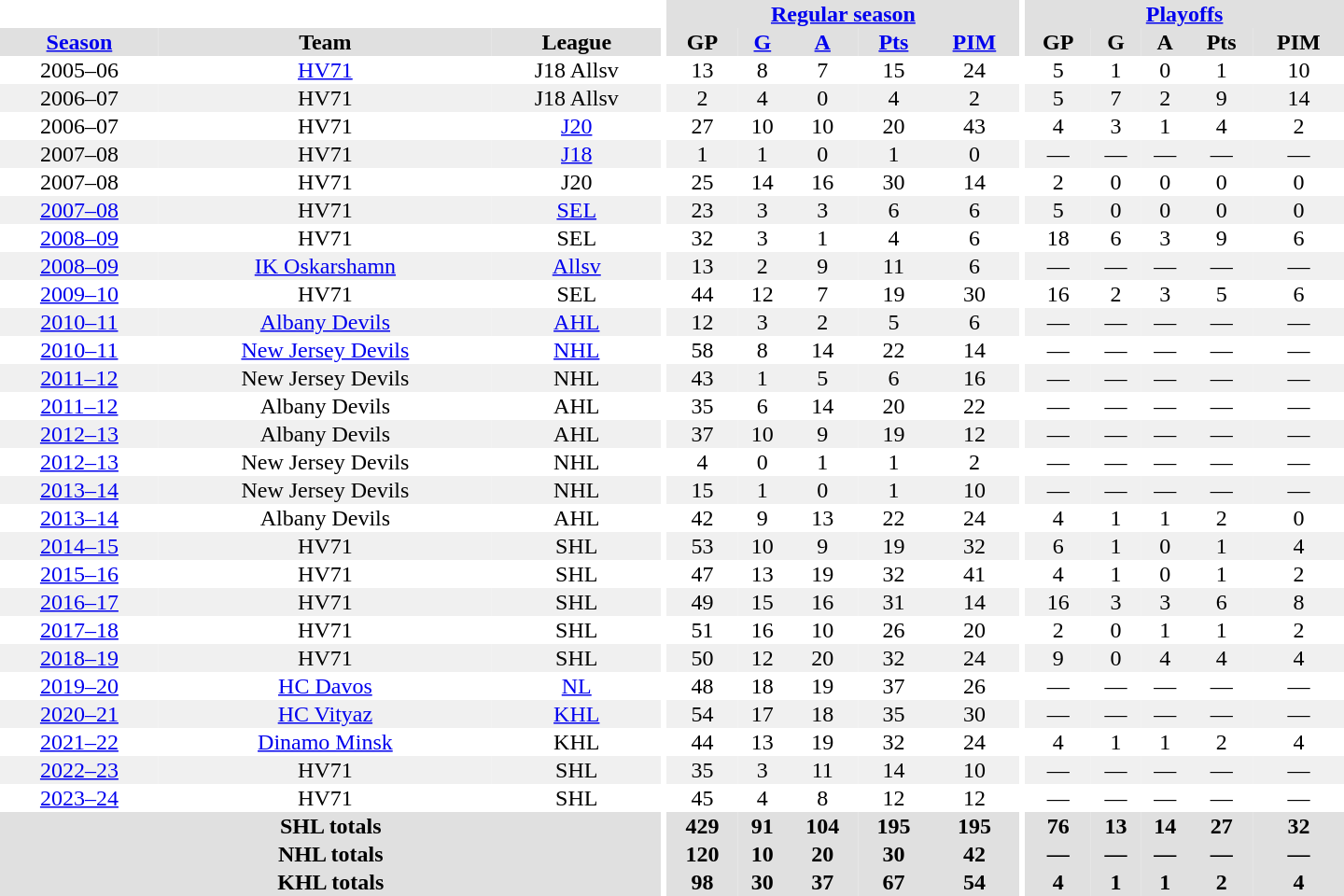<table border="0" cellpadding="1" cellspacing="0" style="text-align:center; width:60em;">
<tr bgcolor="#e0e0e0">
<th colspan="3" bgcolor="#ffffff"></th>
<th rowspan="99" bgcolor="#ffffff"></th>
<th colspan="5"><a href='#'>Regular season</a></th>
<th rowspan="99" bgcolor="#ffffff"></th>
<th colspan="5"><a href='#'>Playoffs</a></th>
</tr>
<tr bgcolor="#e0e0e0">
<th><a href='#'>Season</a></th>
<th>Team</th>
<th>League</th>
<th>GP</th>
<th><a href='#'>G</a></th>
<th><a href='#'>A</a></th>
<th><a href='#'>Pts</a></th>
<th><a href='#'>PIM</a></th>
<th>GP</th>
<th>G</th>
<th>A</th>
<th>Pts</th>
<th>PIM</th>
</tr>
<tr>
<td>2005–06</td>
<td><a href='#'>HV71</a></td>
<td>J18 Allsv</td>
<td>13</td>
<td>8</td>
<td>7</td>
<td>15</td>
<td>24</td>
<td>5</td>
<td>1</td>
<td>0</td>
<td>1</td>
<td>10</td>
</tr>
<tr bgcolor="#f0f0f0">
<td>2006–07</td>
<td>HV71</td>
<td>J18 Allsv</td>
<td>2</td>
<td>4</td>
<td>0</td>
<td>4</td>
<td>2</td>
<td>5</td>
<td>7</td>
<td>2</td>
<td>9</td>
<td>14</td>
</tr>
<tr>
<td>2006–07</td>
<td>HV71</td>
<td><a href='#'>J20</a></td>
<td>27</td>
<td>10</td>
<td>10</td>
<td>20</td>
<td>43</td>
<td>4</td>
<td>3</td>
<td>1</td>
<td>4</td>
<td>2</td>
</tr>
<tr bgcolor="#f0f0f0">
<td>2007–08</td>
<td>HV71</td>
<td><a href='#'>J18</a></td>
<td>1</td>
<td>1</td>
<td>0</td>
<td>1</td>
<td>0</td>
<td>—</td>
<td>—</td>
<td>—</td>
<td>—</td>
<td>—</td>
</tr>
<tr>
<td>2007–08</td>
<td>HV71</td>
<td>J20</td>
<td>25</td>
<td>14</td>
<td>16</td>
<td>30</td>
<td>14</td>
<td>2</td>
<td>0</td>
<td>0</td>
<td>0</td>
<td>0</td>
</tr>
<tr bgcolor="#f0f0f0">
<td><a href='#'>2007–08</a></td>
<td>HV71</td>
<td><a href='#'>SEL</a></td>
<td>23</td>
<td>3</td>
<td>3</td>
<td>6</td>
<td>6</td>
<td>5</td>
<td>0</td>
<td>0</td>
<td>0</td>
<td>0</td>
</tr>
<tr>
<td><a href='#'>2008–09</a></td>
<td>HV71</td>
<td>SEL</td>
<td>32</td>
<td>3</td>
<td>1</td>
<td>4</td>
<td>6</td>
<td>18</td>
<td>6</td>
<td>3</td>
<td>9</td>
<td>6</td>
</tr>
<tr bgcolor="#f0f0f0">
<td><a href='#'>2008–09</a></td>
<td><a href='#'>IK Oskarshamn</a></td>
<td><a href='#'>Allsv</a></td>
<td>13</td>
<td>2</td>
<td>9</td>
<td>11</td>
<td>6</td>
<td>—</td>
<td>—</td>
<td>—</td>
<td>—</td>
<td>—</td>
</tr>
<tr>
<td><a href='#'>2009–10</a></td>
<td>HV71</td>
<td>SEL</td>
<td>44</td>
<td>12</td>
<td>7</td>
<td>19</td>
<td>30</td>
<td>16</td>
<td>2</td>
<td>3</td>
<td>5</td>
<td>6</td>
</tr>
<tr bgcolor="#f0f0f0">
<td><a href='#'>2010–11</a></td>
<td><a href='#'>Albany Devils</a></td>
<td><a href='#'>AHL</a></td>
<td>12</td>
<td>3</td>
<td>2</td>
<td>5</td>
<td>6</td>
<td>—</td>
<td>—</td>
<td>—</td>
<td>—</td>
<td>—</td>
</tr>
<tr>
<td><a href='#'>2010–11</a></td>
<td><a href='#'>New Jersey Devils</a></td>
<td><a href='#'>NHL</a></td>
<td>58</td>
<td>8</td>
<td>14</td>
<td>22</td>
<td>14</td>
<td>—</td>
<td>—</td>
<td>—</td>
<td>—</td>
<td>—</td>
</tr>
<tr bgcolor="#f0f0f0">
<td><a href='#'>2011–12</a></td>
<td>New Jersey Devils</td>
<td>NHL</td>
<td>43</td>
<td>1</td>
<td>5</td>
<td>6</td>
<td>16</td>
<td>—</td>
<td>—</td>
<td>—</td>
<td>—</td>
<td>—</td>
</tr>
<tr>
<td><a href='#'>2011–12</a></td>
<td>Albany Devils</td>
<td>AHL</td>
<td>35</td>
<td>6</td>
<td>14</td>
<td>20</td>
<td>22</td>
<td>—</td>
<td>—</td>
<td>—</td>
<td>—</td>
<td>—</td>
</tr>
<tr bgcolor="#f0f0f0">
<td><a href='#'>2012–13</a></td>
<td>Albany Devils</td>
<td>AHL</td>
<td>37</td>
<td>10</td>
<td>9</td>
<td>19</td>
<td>12</td>
<td>—</td>
<td>—</td>
<td>—</td>
<td>—</td>
<td>—</td>
</tr>
<tr>
<td><a href='#'>2012–13</a></td>
<td>New Jersey Devils</td>
<td>NHL</td>
<td>4</td>
<td>0</td>
<td>1</td>
<td>1</td>
<td>2</td>
<td>—</td>
<td>—</td>
<td>—</td>
<td>—</td>
<td>—</td>
</tr>
<tr bgcolor="#f0f0f0">
<td><a href='#'>2013–14</a></td>
<td>New Jersey Devils</td>
<td>NHL</td>
<td>15</td>
<td>1</td>
<td>0</td>
<td>1</td>
<td>10</td>
<td>—</td>
<td>—</td>
<td>—</td>
<td>—</td>
<td>—</td>
</tr>
<tr>
<td><a href='#'>2013–14</a></td>
<td>Albany Devils</td>
<td>AHL</td>
<td>42</td>
<td>9</td>
<td>13</td>
<td>22</td>
<td>24</td>
<td>4</td>
<td>1</td>
<td>1</td>
<td>2</td>
<td>0</td>
</tr>
<tr bgcolor="#f0f0f0">
<td><a href='#'>2014–15</a></td>
<td>HV71</td>
<td>SHL</td>
<td>53</td>
<td>10</td>
<td>9</td>
<td>19</td>
<td>32</td>
<td>6</td>
<td>1</td>
<td>0</td>
<td>1</td>
<td>4</td>
</tr>
<tr>
<td><a href='#'>2015–16</a></td>
<td>HV71</td>
<td>SHL</td>
<td>47</td>
<td>13</td>
<td>19</td>
<td>32</td>
<td>41</td>
<td>4</td>
<td>1</td>
<td>0</td>
<td>1</td>
<td>2</td>
</tr>
<tr bgcolor="#f0f0f0">
<td><a href='#'>2016–17</a></td>
<td>HV71</td>
<td>SHL</td>
<td>49</td>
<td>15</td>
<td>16</td>
<td>31</td>
<td>14</td>
<td>16</td>
<td>3</td>
<td>3</td>
<td>6</td>
<td>8</td>
</tr>
<tr>
<td><a href='#'>2017–18</a></td>
<td>HV71</td>
<td>SHL</td>
<td>51</td>
<td>16</td>
<td>10</td>
<td>26</td>
<td>20</td>
<td>2</td>
<td>0</td>
<td>1</td>
<td>1</td>
<td>2</td>
</tr>
<tr bgcolor="#f0f0f0">
<td><a href='#'>2018–19</a></td>
<td>HV71</td>
<td>SHL</td>
<td>50</td>
<td>12</td>
<td>20</td>
<td>32</td>
<td>24</td>
<td>9</td>
<td>0</td>
<td>4</td>
<td>4</td>
<td>4</td>
</tr>
<tr>
<td><a href='#'>2019–20</a></td>
<td><a href='#'>HC Davos</a></td>
<td><a href='#'>NL</a></td>
<td>48</td>
<td>18</td>
<td>19</td>
<td>37</td>
<td>26</td>
<td>—</td>
<td>—</td>
<td>—</td>
<td>—</td>
<td>—</td>
</tr>
<tr bgcolor="#f0f0f0">
<td><a href='#'>2020–21</a></td>
<td><a href='#'>HC Vityaz</a></td>
<td><a href='#'>KHL</a></td>
<td>54</td>
<td>17</td>
<td>18</td>
<td>35</td>
<td>30</td>
<td>—</td>
<td>—</td>
<td>—</td>
<td>—</td>
<td>—</td>
</tr>
<tr>
<td><a href='#'>2021–22</a></td>
<td><a href='#'>Dinamo Minsk</a></td>
<td>KHL</td>
<td>44</td>
<td>13</td>
<td>19</td>
<td>32</td>
<td>24</td>
<td>4</td>
<td>1</td>
<td>1</td>
<td>2</td>
<td>4</td>
</tr>
<tr bgcolor="#f0f0f0">
<td><a href='#'>2022–23</a></td>
<td>HV71</td>
<td>SHL</td>
<td>35</td>
<td>3</td>
<td>11</td>
<td>14</td>
<td>10</td>
<td>—</td>
<td>—</td>
<td>—</td>
<td>—</td>
<td>—</td>
</tr>
<tr>
<td><a href='#'>2023–24</a></td>
<td>HV71</td>
<td>SHL</td>
<td>45</td>
<td>4</td>
<td>8</td>
<td>12</td>
<td>12</td>
<td>—</td>
<td>—</td>
<td>—</td>
<td>—</td>
<td>—</td>
</tr>
<tr bgcolor="#e0e0e0">
<th colspan="3">SHL totals</th>
<th>429</th>
<th>91</th>
<th>104</th>
<th>195</th>
<th>195</th>
<th>76</th>
<th>13</th>
<th>14</th>
<th>27</th>
<th>32</th>
</tr>
<tr bgcolor="#e0e0e0">
<th colspan="3">NHL totals</th>
<th>120</th>
<th>10</th>
<th>20</th>
<th>30</th>
<th>42</th>
<th>—</th>
<th>—</th>
<th>—</th>
<th>—</th>
<th>—</th>
</tr>
<tr bgcolor="#e0e0e0">
<th colspan="3">KHL totals</th>
<th>98</th>
<th>30</th>
<th>37</th>
<th>67</th>
<th>54</th>
<th>4</th>
<th>1</th>
<th>1</th>
<th>2</th>
<th>4</th>
</tr>
</table>
